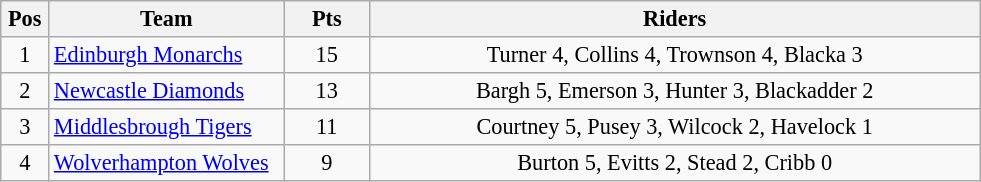<table class=wikitable style="font-size:93%;">
<tr>
<th width=25px>Pos</th>
<th width=150px>Team</th>
<th width=50px>Pts</th>
<th width=400px>Riders</th>
</tr>
<tr align=center>
<td>1</td>
<td align=left><a href='#'>Edinburgh Monarchs</a></td>
<td>15</td>
<td>Turner 4, Collins 4, Trownson 4, Blacka 3</td>
</tr>
<tr align=center>
<td>2</td>
<td align=left><a href='#'>Newcastle Diamonds</a></td>
<td>13</td>
<td>Bargh 5, Emerson 3, Hunter 3, Blackadder 2</td>
</tr>
<tr align=center>
<td>3</td>
<td align=left><a href='#'>Middlesbrough Tigers</a></td>
<td>11</td>
<td>Courtney 5, Pusey 3, Wilcock 2, Havelock 1</td>
</tr>
<tr align=center>
<td>4</td>
<td align=left><a href='#'>Wolverhampton Wolves</a></td>
<td>9</td>
<td>Burton 5, Evitts 2, Stead 2, Cribb 0</td>
</tr>
</table>
